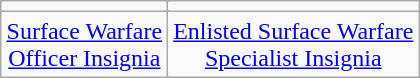<table class="wikitable" style="margin:1em auto; text-align:center;">
<tr>
<td colspan="2"></td>
<td colspan="2"></td>
</tr>
<tr>
<td colspan="2"><a href='#'>Surface Warfare<br>Officer Insignia</a></td>
<td colspan="2"><a href='#'>Enlisted Surface Warfare<br>Specialist Insignia</a></td>
</tr>
</table>
